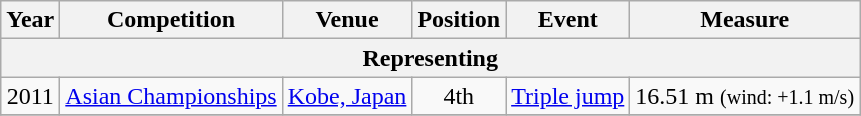<table class="wikitable sortable" style=text-align:center>
<tr>
<th>Year</th>
<th>Competition</th>
<th>Venue</th>
<th>Position</th>
<th>Event</th>
<th>Measure</th>
</tr>
<tr>
<th colspan="6">Representing </th>
</tr>
<tr>
<td>2011</td>
<td><a href='#'>Asian Championships</a></td>
<td><a href='#'>Kobe, Japan</a></td>
<td>4th</td>
<td><a href='#'>Triple jump</a></td>
<td>16.51 m <small>(wind: +1.1 m/s)</small></td>
</tr>
<tr>
</tr>
</table>
